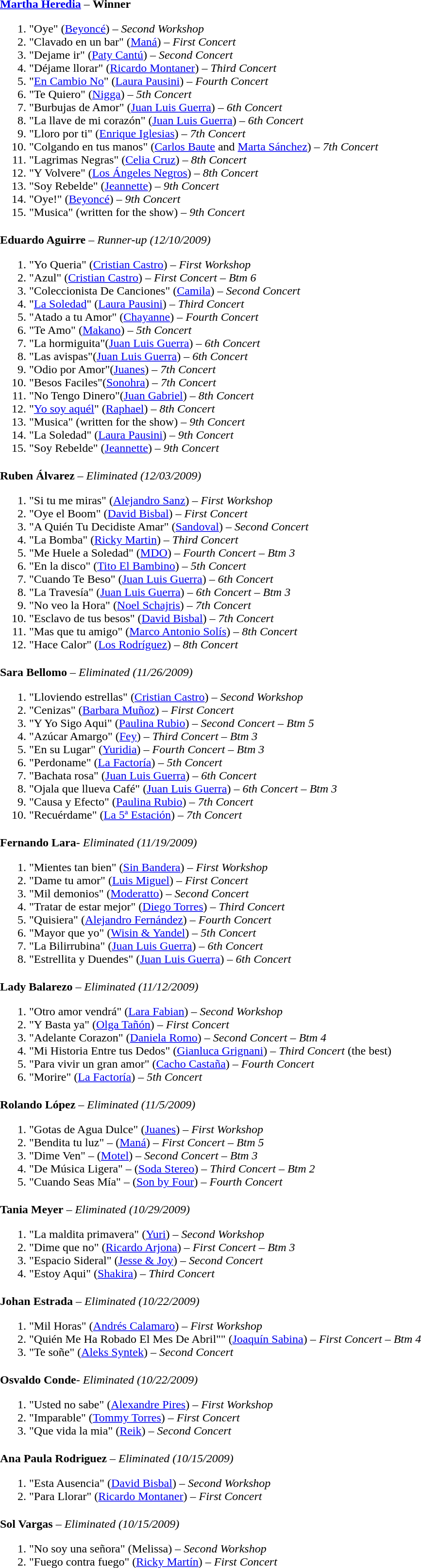<table border="0" cellpadding="0" cellspacing="4" style="margin:0 1em 1em 0; text-align:left;">
<tr>
<td valign="top"></td>
<td valign="top"><strong><a href='#'>Martha Heredia</a></strong> – <strong>Winner</strong><br><ol><li>"Oye" (<a href='#'>Beyoncé</a>) – <em>Second Workshop</em></li><li>"Clavado en un bar" (<a href='#'>Maná</a>) – <em>First Concert</em></li><li>"Dejame ir" (<a href='#'>Paty Cantú</a>) – <em>Second Concert</em></li><li>"Déjame llorar" (<a href='#'>Ricardo Montaner</a>) – <em>Third Concert</em></li><li>"<a href='#'>En Cambio No</a>" (<a href='#'>Laura Pausini</a>) – <em>Fourth Concert</em></li><li>"Te Quiero" (<a href='#'>Nigga</a>) – <em>5th Concert</em></li><li>"Burbujas de Amor" (<a href='#'>Juan Luis Guerra</a>) – <em>6th Concert</em></li><li>"La llave de mi corazón" (<a href='#'>Juan Luis Guerra</a>) – <em>6th Concert</em></li><li>"Lloro por ti" (<a href='#'>Enrique Iglesias</a>) – <em>7th Concert</em></li><li>"Colgando en tus manos" (<a href='#'>Carlos Baute</a> and <a href='#'>Marta Sánchez</a>) – <em>7th Concert</em></li><li>"Lagrimas Negras" (<a href='#'>Celia Cruz</a>) – <em>8th Concert</em></li><li>"Y Volvere" (<a href='#'>Los Ángeles Negros</a>) – <em>8th Concert</em></li><li>"Soy Rebelde" (<a href='#'>Jeannette</a>) – <em>9th Concert</em></li><li>"Oye!" (<a href='#'>Beyoncé</a>) – <em>9th Concert</em></li><li>"Musica" (written for the show) – <em>9th Concert</em></li></ol></td>
</tr>
<tr>
<td valign="top"></td>
<td valign="top"><strong>Eduardo Aguirre</strong> – <em>Runner-up (12/10/2009)</em><br><ol><li>"Yo Queria" (<a href='#'>Cristian Castro</a>) – <em>First Workshop</em></li><li>"Azul" (<a href='#'>Cristian Castro</a>) – <em>First Concert</em> – <em>Btm 6</em></li><li>"Coleccionista De Canciones" (<a href='#'>Camila</a>) – <em>Second Concert</em></li><li>"<a href='#'>La Soledad</a>" (<a href='#'>Laura Pausini</a>) – <em>Third Concert</em></li><li>"Atado a tu Amor" (<a href='#'>Chayanne</a>) – <em>Fourth Concert</em></li><li>"Te Amo" (<a href='#'>Makano</a>) – <em>5th Concert</em></li><li>"La hormiguita"(<a href='#'>Juan Luis Guerra</a>) – <em>6th Concert</em></li><li>"Las avispas"(<a href='#'>Juan Luis Guerra</a>) – <em>6th Concert</em></li><li>"Odio por Amor"(<a href='#'>Juanes</a>) – <em>7th Concert</em></li><li>"Besos Faciles"(<a href='#'>Sonohra</a>) – <em>7th Concert</em></li><li>"No Tengo Dinero"(<a href='#'>Juan Gabriel</a>) – <em>8th Concert</em></li><li>"<a href='#'>Yo soy aquél</a>" (<a href='#'>Raphael</a>) – <em>8th Concert</em></li><li>"Musica" (written for the show) – <em>9th Concert</em></li><li>"La Soledad" (<a href='#'>Laura Pausini</a>) – <em>9th Concert</em></li><li>"Soy Rebelde" (<a href='#'>Jeannette</a>) – <em>9th Concert</em></li></ol></td>
</tr>
<tr>
<td valign="top"></td>
<td valign="top"><strong>Ruben Álvarez</strong> – <em>Eliminated (12/03/2009)</em><br><ol><li>"Si tu me miras" (<a href='#'>Alejandro Sanz</a>) – <em>First Workshop</em></li><li>"Oye el Boom" (<a href='#'>David Bisbal</a>) – <em>First Concert</em></li><li>"A Quién Tu Decidiste Amar" (<a href='#'>Sandoval</a>) – <em>Second Concert</em></li><li>"La Bomba" (<a href='#'>Ricky Martin</a>) – <em>Third Concert</em></li><li>"Me Huele a Soledad" (<a href='#'>MDO</a>) – <em>Fourth Concert</em> – <em>Btm 3</em></li><li>"En la disco" (<a href='#'>Tito El Bambino</a>) – <em>5th Concert</em></li><li>"Cuando Te Beso" (<a href='#'>Juan Luis Guerra</a>) – <em>6th Concert</em></li><li>"La Travesía" (<a href='#'>Juan Luis Guerra</a>) – <em>6th Concert</em> – <em>Btm 3</em></li><li>"No veo la Hora" (<a href='#'>Noel Schajris</a>) – <em>7th Concert</em></li><li>"Esclavo de tus besos" (<a href='#'>David Bisbal</a>) – <em>7th Concert</em></li><li>"Mas que tu amigo" (<a href='#'>Marco Antonio Solís</a>) – <em>8th Concert</em></li><li>"Hace Calor" (<a href='#'>Los Rodríguez</a>) – <em>8th Concert</em></li></ol></td>
</tr>
<tr>
<td valign="top"></td>
<td valign="top"><strong>Sara Bellomo</strong> – <em>Eliminated (11/26/2009)</em><br><ol><li>"Lloviendo estrellas" (<a href='#'>Cristian Castro</a>) – <em>Second Workshop</em></li><li>"Cenizas" (<a href='#'>Barbara Muñoz</a>) – <em>First Concert</em></li><li>"Y Yo Sigo Aqui" (<a href='#'>Paulina Rubio</a>) – <em>Second Concert</em> – <em>Btm 5</em></li><li>"Azúcar Amargo" (<a href='#'>Fey</a>) – <em>Third Concert</em> – <em>Btm 3</em></li><li>"En su Lugar" (<a href='#'>Yuridia</a>) – <em>Fourth Concert</em> – <em>Btm 3</em></li><li>"Perdoname" (<a href='#'>La Factoría</a>) – <em>5th Concert</em></li><li>"Bachata rosa" (<a href='#'>Juan Luis Guerra</a>) – <em>6th Concert</em></li><li>"Ojala que llueva Café" (<a href='#'>Juan Luis Guerra</a>) – <em>6th Concert</em> – <em>Btm 3</em></li><li>"Causa y Efecto" (<a href='#'>Paulina Rubio</a>) – <em>7th Concert</em></li><li>"Recuérdame" (<a href='#'>La 5ª Estación</a>) – <em>7th Concert</em></li></ol></td>
</tr>
<tr eliminated>
<td valign="top"></td>
<td valign="top"><strong>Fernando Lara</strong>- <em>Eliminated (11/19/2009)</em><br><ol><li>"Mientes tan bien" (<a href='#'>Sin Bandera</a>) – <em>First Workshop</em></li><li>"Dame tu amor" (<a href='#'>Luis Miguel</a>) – <em>First Concert</em></li><li>"Mil demonios" (<a href='#'>Moderatto</a>) – <em>Second Concert</em></li><li>"Tratar de estar mejor" (<a href='#'>Diego Torres</a>) – <em>Third Concert</em></li><li>"Quisiera" (<a href='#'>Alejandro Fernández</a>) – <em>Fourth Concert</em></li><li>"Mayor que yo" (<a href='#'>Wisin & Yandel</a>) – <em>5th Concert</em></li><li>"La Bilirrubina" (<a href='#'>Juan Luis Guerra</a>) – <em>6th Concert</em></li><li>"Estrellita y Duendes" (<a href='#'>Juan Luis Guerra</a>) – <em>6th Concert</em></li></ol></td>
</tr>
<tr>
<td valign="top"></td>
<td valign="top"><strong>Lady Balarezo</strong> – <em>Eliminated (11/12/2009)</em><br><ol><li>"Otro amor vendrá" (<a href='#'>Lara Fabian</a>) – <em>Second Workshop</em></li><li>"Y Basta ya" (<a href='#'>Olga Tañón</a>) – <em>First Concert</em></li><li>"Adelante Corazon" (<a href='#'>Daniela Romo</a>) – <em>Second Concert</em> – <em>Btm 4</em></li><li>"Mi Historia Entre tus Dedos" (<a href='#'>Gianluca Grignani</a>) – <em>Third Concert</em> (the best)</li><li>"Para vivir un gran amor" (<a href='#'>Cacho Castaña</a>) – <em>Fourth Concert</em></li><li>"Morire" (<a href='#'>La Factoría</a>) – <em>5th Concert</em></li></ol></td>
</tr>
<tr>
<td valign="top"></td>
<td valign="top"><strong>Rolando López</strong> – <em>Eliminated (11/5/2009)</em><br><ol><li>"Gotas de Agua Dulce" (<a href='#'>Juanes</a>) – <em>First Workshop</em></li><li>"Bendita tu luz" – (<a href='#'>Maná</a>) – <em>First Concert</em> – <em>Btm 5</em></li><li>"Dime Ven" – (<a href='#'>Motel</a>) – <em>Second Concert</em> – <em>Btm 3</em></li><li>"De Música Ligera" – (<a href='#'>Soda Stereo</a>) – <em>Third Concert</em> – <em>Btm 2</em></li><li>"Cuando Seas Mía" – (<a href='#'>Son by Four</a>) – <em>Fourth Concert</em></li></ol></td>
</tr>
<tr>
<td valign="top"></td>
<td valign="top"><strong>Tania Meyer</strong> – <em>Eliminated (10/29/2009)</em><br><ol><li>"La maldita primavera" (<a href='#'>Yuri</a>) – <em>Second Workshop</em></li><li>"Dime que no" (<a href='#'>Ricardo Arjona</a>) – <em>First Concert</em> – <em>Btm 3</em></li><li>"Espacio Sideral" (<a href='#'>Jesse & Joy</a>) – <em>Second Concert</em></li><li>"Estoy Aqui" (<a href='#'>Shakira</a>) – <em>Third Concert</em></li></ol></td>
</tr>
<tr>
<td valign="top"></td>
<td valign="top"><strong>Johan Estrada</strong> – <em>Eliminated (10/22/2009)</em><br><ol><li>"Mil Horas" (<a href='#'>Andrés Calamaro</a>) – <em>First Workshop</em></li><li>"Quién Me Ha Robado El Mes De Abril"" (<a href='#'>Joaquín Sabina</a>) – <em>First Concert</em> – <em>Btm 4</em></li><li>"Te soñe" (<a href='#'>Aleks Syntek</a>) – <em>Second Concert</em></li></ol></td>
</tr>
<tr>
<td valign="top"></td>
<td valign="top"><strong>Osvaldo Conde</strong>- <em>Eliminated (10/22/2009)</em><br><ol><li>"Usted no sabe" (<a href='#'>Alexandre Pires</a>) – <em>First Workshop</em></li><li>"Imparable" (<a href='#'>Tommy Torres</a>) – <em>First Concert</em></li><li>"Que vida la mia" (<a href='#'>Reik</a>) – <em>Second Concert</em></li></ol></td>
</tr>
<tr>
<td valign="top"></td>
<td valign="top"><strong>Ana Paula Rodriguez</strong> – <em>Eliminated (10/15/2009)</em><br><ol><li>"Esta Ausencia" (<a href='#'>David Bisbal</a>) – <em>Second Workshop</em></li><li>"Para Llorar" (<a href='#'>Ricardo Montaner</a>) – <em>First Concert</em></li></ol></td>
</tr>
<tr>
<td valign="top"></td>
<td valign="top"><strong>Sol Vargas</strong> – <em>Eliminated (10/15/2009)</em><br><ol><li>"No soy una señora" (Melissa) – <em>Second Workshop</em></li><li>"Fuego contra fuego" (<a href='#'>Ricky Martín</a>) – <em>First Concert</em></li></ol></td>
</tr>
</table>
